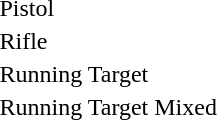<table>
<tr>
<td>Pistol</td>
<td></td>
<td></td>
<td></td>
</tr>
<tr>
<td>Rifle</td>
<td></td>
<td></td>
<td></td>
</tr>
<tr>
<td>Running Target</td>
<td></td>
<td></td>
<td></td>
</tr>
<tr>
<td>Running Target Mixed</td>
<td></td>
<td></td>
<td></td>
</tr>
</table>
